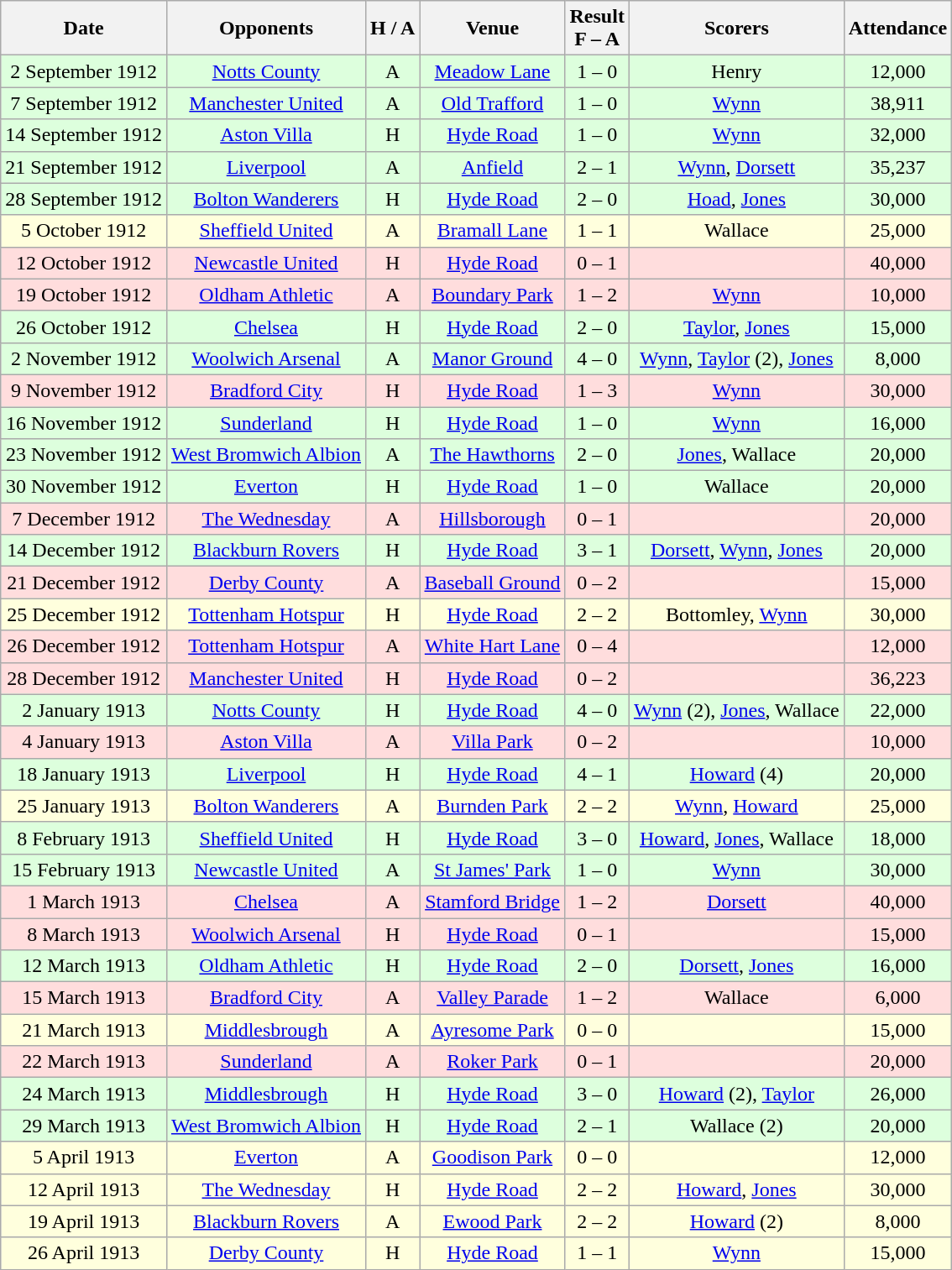<table class="wikitable" style="text-align:center">
<tr>
<th>Date</th>
<th>Opponents</th>
<th>H / A</th>
<th>Venue</th>
<th>Result<br>F – A</th>
<th>Scorers</th>
<th>Attendance</th>
</tr>
<tr bgcolor="#ddffdd">
<td>2 September 1912</td>
<td><a href='#'>Notts County</a></td>
<td>A</td>
<td><a href='#'>Meadow Lane</a></td>
<td>1 – 0</td>
<td>Henry</td>
<td>12,000</td>
</tr>
<tr bgcolor="#ddffdd">
<td>7 September 1912</td>
<td><a href='#'>Manchester United</a></td>
<td>A</td>
<td><a href='#'>Old Trafford</a></td>
<td>1 – 0</td>
<td><a href='#'>Wynn</a></td>
<td>38,911</td>
</tr>
<tr bgcolor="#ddffdd">
<td>14 September 1912</td>
<td><a href='#'>Aston Villa</a></td>
<td>H</td>
<td><a href='#'>Hyde Road</a></td>
<td>1 – 0</td>
<td><a href='#'>Wynn</a></td>
<td>32,000</td>
</tr>
<tr bgcolor="#ddffdd">
<td>21 September 1912</td>
<td><a href='#'>Liverpool</a></td>
<td>A</td>
<td><a href='#'>Anfield</a></td>
<td>2 – 1</td>
<td><a href='#'>Wynn</a>, <a href='#'>Dorsett</a></td>
<td>35,237</td>
</tr>
<tr bgcolor="#ddffdd">
<td>28 September 1912</td>
<td><a href='#'>Bolton Wanderers</a></td>
<td>H</td>
<td><a href='#'>Hyde Road</a></td>
<td>2 – 0</td>
<td><a href='#'>Hoad</a>, <a href='#'>Jones</a></td>
<td>30,000</td>
</tr>
<tr bgcolor="#ffffdd">
<td>5 October 1912</td>
<td><a href='#'>Sheffield United</a></td>
<td>A</td>
<td><a href='#'>Bramall Lane</a></td>
<td>1 – 1</td>
<td>Wallace</td>
<td>25,000</td>
</tr>
<tr bgcolor="#ffdddd">
<td>12 October 1912</td>
<td><a href='#'>Newcastle United</a></td>
<td>H</td>
<td><a href='#'>Hyde Road</a></td>
<td>0 – 1</td>
<td></td>
<td>40,000</td>
</tr>
<tr bgcolor="#ffdddd">
<td>19 October 1912</td>
<td><a href='#'>Oldham Athletic</a></td>
<td>A</td>
<td><a href='#'>Boundary Park</a></td>
<td>1 – 2</td>
<td><a href='#'>Wynn</a></td>
<td>10,000</td>
</tr>
<tr bgcolor="#ddffdd">
<td>26 October 1912</td>
<td><a href='#'>Chelsea</a></td>
<td>H</td>
<td><a href='#'>Hyde Road</a></td>
<td>2 – 0</td>
<td><a href='#'>Taylor</a>, <a href='#'>Jones</a></td>
<td>15,000</td>
</tr>
<tr bgcolor="#ddffdd">
<td>2 November 1912</td>
<td><a href='#'>Woolwich Arsenal</a></td>
<td>A</td>
<td><a href='#'>Manor Ground</a></td>
<td>4 – 0</td>
<td><a href='#'>Wynn</a>, <a href='#'>Taylor</a> (2), <a href='#'>Jones</a></td>
<td>8,000</td>
</tr>
<tr bgcolor="#ffdddd">
<td>9 November 1912</td>
<td><a href='#'>Bradford City</a></td>
<td>H</td>
<td><a href='#'>Hyde Road</a></td>
<td>1 – 3</td>
<td><a href='#'>Wynn</a></td>
<td>30,000</td>
</tr>
<tr bgcolor="#ddffdd">
<td>16 November 1912</td>
<td><a href='#'>Sunderland</a></td>
<td>H</td>
<td><a href='#'>Hyde Road</a></td>
<td>1 – 0</td>
<td><a href='#'>Wynn</a></td>
<td>16,000</td>
</tr>
<tr bgcolor="#ddffdd">
<td>23 November 1912</td>
<td><a href='#'>West Bromwich Albion</a></td>
<td>A</td>
<td><a href='#'>The Hawthorns</a></td>
<td>2 – 0</td>
<td><a href='#'>Jones</a>, Wallace</td>
<td>20,000</td>
</tr>
<tr bgcolor="#ddffdd">
<td>30 November 1912</td>
<td><a href='#'>Everton</a></td>
<td>H</td>
<td><a href='#'>Hyde Road</a></td>
<td>1 – 0</td>
<td>Wallace</td>
<td>20,000</td>
</tr>
<tr bgcolor="#ffdddd">
<td>7 December 1912</td>
<td><a href='#'>The Wednesday</a></td>
<td>A</td>
<td><a href='#'>Hillsborough</a></td>
<td>0 – 1</td>
<td></td>
<td>20,000</td>
</tr>
<tr bgcolor="#ddffdd">
<td>14 December 1912</td>
<td><a href='#'>Blackburn Rovers</a></td>
<td>H</td>
<td><a href='#'>Hyde Road</a></td>
<td>3 – 1</td>
<td><a href='#'>Dorsett</a>, <a href='#'>Wynn</a>, <a href='#'>Jones</a></td>
<td>20,000</td>
</tr>
<tr bgcolor="#ffdddd">
<td>21 December 1912</td>
<td><a href='#'>Derby County</a></td>
<td>A</td>
<td><a href='#'>Baseball Ground</a></td>
<td>0 – 2</td>
<td></td>
<td>15,000</td>
</tr>
<tr bgcolor="#ffffdd">
<td>25 December 1912</td>
<td><a href='#'>Tottenham Hotspur</a></td>
<td>H</td>
<td><a href='#'>Hyde Road</a></td>
<td>2 – 2</td>
<td>Bottomley, <a href='#'>Wynn</a></td>
<td>30,000</td>
</tr>
<tr bgcolor="#ffdddd">
<td>26 December 1912</td>
<td><a href='#'>Tottenham Hotspur</a></td>
<td>A</td>
<td><a href='#'>White Hart Lane</a></td>
<td>0 – 4</td>
<td></td>
<td>12,000</td>
</tr>
<tr bgcolor="#ffdddd">
<td>28 December 1912</td>
<td><a href='#'>Manchester United</a></td>
<td>H</td>
<td><a href='#'>Hyde Road</a></td>
<td>0 – 2</td>
<td></td>
<td>36,223</td>
</tr>
<tr bgcolor="#ddffdd">
<td>2 January 1913</td>
<td><a href='#'>Notts County</a></td>
<td>H</td>
<td><a href='#'>Hyde Road</a></td>
<td>4 – 0</td>
<td><a href='#'>Wynn</a> (2), <a href='#'>Jones</a>, Wallace</td>
<td>22,000</td>
</tr>
<tr bgcolor="#ffdddd">
<td>4 January 1913</td>
<td><a href='#'>Aston Villa</a></td>
<td>A</td>
<td><a href='#'>Villa Park</a></td>
<td>0 – 2</td>
<td></td>
<td>10,000</td>
</tr>
<tr bgcolor="#ddffdd">
<td>18 January 1913</td>
<td><a href='#'>Liverpool</a></td>
<td>H</td>
<td><a href='#'>Hyde Road</a></td>
<td>4 – 1</td>
<td><a href='#'>Howard</a> (4)</td>
<td>20,000</td>
</tr>
<tr bgcolor="#ffffdd">
<td>25 January 1913</td>
<td><a href='#'>Bolton Wanderers</a></td>
<td>A</td>
<td><a href='#'>Burnden Park</a></td>
<td>2 – 2</td>
<td><a href='#'>Wynn</a>, <a href='#'>Howard</a></td>
<td>25,000</td>
</tr>
<tr bgcolor="#ddffdd">
<td>8 February 1913</td>
<td><a href='#'>Sheffield United</a></td>
<td>H</td>
<td><a href='#'>Hyde Road</a></td>
<td>3 – 0</td>
<td><a href='#'>Howard</a>, <a href='#'>Jones</a>, Wallace</td>
<td>18,000</td>
</tr>
<tr bgcolor="#ddffdd">
<td>15 February 1913</td>
<td><a href='#'>Newcastle United</a></td>
<td>A</td>
<td><a href='#'>St James' Park</a></td>
<td>1 – 0</td>
<td><a href='#'>Wynn</a></td>
<td>30,000</td>
</tr>
<tr bgcolor="#ffdddd">
<td>1 March 1913</td>
<td><a href='#'>Chelsea</a></td>
<td>A</td>
<td><a href='#'>Stamford Bridge</a></td>
<td>1 – 2</td>
<td><a href='#'>Dorsett</a></td>
<td>40,000</td>
</tr>
<tr bgcolor="#ffdddd">
<td>8 March 1913</td>
<td><a href='#'>Woolwich Arsenal</a></td>
<td>H</td>
<td><a href='#'>Hyde Road</a></td>
<td>0 – 1</td>
<td></td>
<td>15,000</td>
</tr>
<tr bgcolor="#ddffdd">
<td>12 March 1913</td>
<td><a href='#'>Oldham Athletic</a></td>
<td>H</td>
<td><a href='#'>Hyde Road</a></td>
<td>2 – 0</td>
<td><a href='#'>Dorsett</a>, <a href='#'>Jones</a></td>
<td>16,000</td>
</tr>
<tr bgcolor="#ffdddd">
<td>15 March 1913</td>
<td><a href='#'>Bradford City</a></td>
<td>A</td>
<td><a href='#'>Valley Parade</a></td>
<td>1 – 2</td>
<td>Wallace</td>
<td>6,000</td>
</tr>
<tr bgcolor="#ffffdd">
<td>21 March 1913</td>
<td><a href='#'>Middlesbrough</a></td>
<td>A</td>
<td><a href='#'>Ayresome Park</a></td>
<td>0 – 0</td>
<td></td>
<td>15,000</td>
</tr>
<tr bgcolor="#ffdddd">
<td>22 March 1913</td>
<td><a href='#'>Sunderland</a></td>
<td>A</td>
<td><a href='#'>Roker Park</a></td>
<td>0 – 1</td>
<td></td>
<td>20,000</td>
</tr>
<tr bgcolor="#ddffdd">
<td>24 March 1913</td>
<td><a href='#'>Middlesbrough</a></td>
<td>H</td>
<td><a href='#'>Hyde Road</a></td>
<td>3 – 0</td>
<td><a href='#'>Howard</a> (2), <a href='#'>Taylor</a></td>
<td>26,000</td>
</tr>
<tr bgcolor="#ddffdd">
<td>29 March 1913</td>
<td><a href='#'>West Bromwich Albion</a></td>
<td>H</td>
<td><a href='#'>Hyde Road</a></td>
<td>2 – 1</td>
<td>Wallace (2)</td>
<td>20,000</td>
</tr>
<tr bgcolor="#ffffdd">
<td>5 April 1913</td>
<td><a href='#'>Everton</a></td>
<td>A</td>
<td><a href='#'>Goodison Park</a></td>
<td>0 – 0</td>
<td></td>
<td>12,000</td>
</tr>
<tr bgcolor="#ffffdd">
<td>12 April 1913</td>
<td><a href='#'>The Wednesday</a></td>
<td>H</td>
<td><a href='#'>Hyde Road</a></td>
<td>2 – 2</td>
<td><a href='#'>Howard</a>, <a href='#'>Jones</a></td>
<td>30,000</td>
</tr>
<tr bgcolor="#ffffdd">
<td>19 April 1913</td>
<td><a href='#'>Blackburn Rovers</a></td>
<td>A</td>
<td><a href='#'>Ewood Park</a></td>
<td>2 – 2</td>
<td><a href='#'>Howard</a> (2)</td>
<td>8,000</td>
</tr>
<tr bgcolor="#ffffdd">
<td>26 April 1913</td>
<td><a href='#'>Derby County</a></td>
<td>H</td>
<td><a href='#'>Hyde Road</a></td>
<td>1 – 1</td>
<td><a href='#'>Wynn</a></td>
<td>15,000</td>
</tr>
</table>
